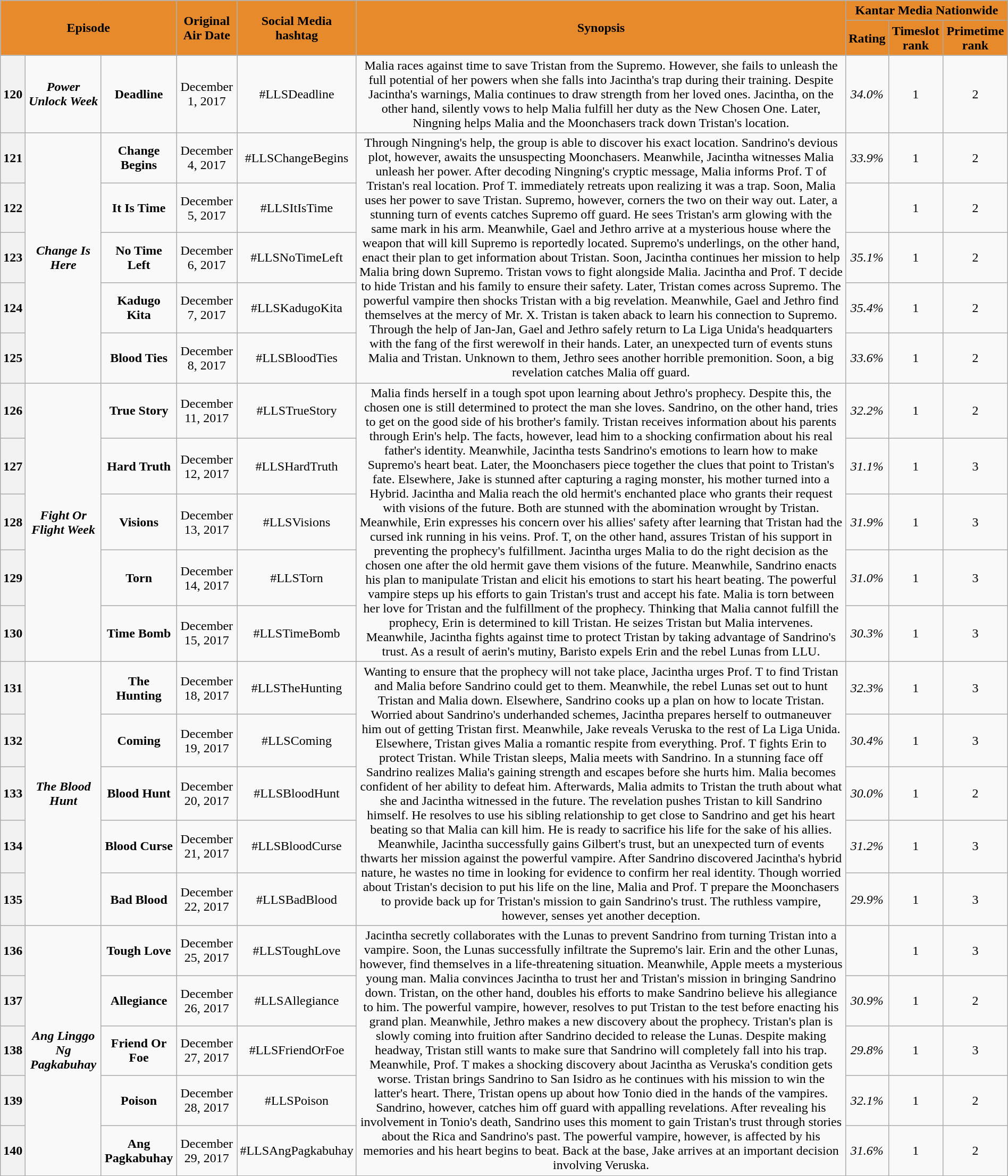<table class="wikitable" style="text-align:center; font-size:100%; line-height:18px;"  width="100%">
<tr>
<th style="background-color:#E78A2B; color:#000000;" colspan="3" rowspan="2">Episode</th>
<th style="background-color:#E78A2B; color:#000000;" rowspan="2">Original Air Date</th>
<th style="background-color:#E78A2B; color:#000000;" rowspan="2">Social Media hashtag</th>
<th style="background-color:#E78A2B; color:#000000;" rowspan="2">Synopsis</th>
<th style="background-color:#E78A2B; color:#000000;" colspan="3">Kantar Media Nationwide</th>
</tr>
<tr>
<th style="background-color:#E78A2B; color:#000000;">Rating</th>
<th style="background-color:#E78A2B; color:#000000;">Timeslot rank</th>
<th style="background-color:#E78A2B; color:#000000;">Primetime rank</th>
</tr>
<tr>
<th>120</th>
<td><strong><em>Power Unlock Week</em></strong></td>
<td><strong>Deadline</strong></td>
<td>December 1, 2017</td>
<td>#LLSDeadline</td>
<td>Malia races against time to save Tristan from the Supremo. However, she fails to unleash the full potential of her powers when she falls into Jacintha's trap during their training. Despite Jacintha's warnings, Malia continues to draw strength from her loved ones. Jacintha, on the other hand, silently vows to help Malia fulfill her duty as the New Chosen One. Later, Ningning helps Malia and the Moonchasers track down Tristan's location.</td>
<td><em>34.0%</em></td>
<td>1</td>
<td>2</td>
</tr>
<tr>
<th>121</th>
<td rowspan="5"><strong><em>Change Is Here</em></strong></td>
<td><strong>Change Begins</strong></td>
<td>December 4, 2017</td>
<td>#LLSChangeBegins</td>
<td rowspan="5">Through Ningning's help, the group is able to discover his exact location. Sandrino's devious plot, however, awaits the unsuspecting Moonchasers. Meanwhile, Jacintha witnesses Malia unleash her power. After decoding Ningning's cryptic message, Malia informs Prof. T of Tristan's real location. Prof T. immediately retreats upon realizing it was a trap. Soon, Malia uses her power to save Tristan. Supremo, however, corners the two on their way out. Later, a stunning turn of events catches Supremo off guard. He sees Tristan's arm glowing with the same mark in his arm. Meanwhile, Gael and Jethro arrive at a mysterious house where the weapon that will kill Supremo is reportedly located. Supremo's underlings, on the other hand, enact their plan to get information about Tristan. Soon, Jacintha continues her mission to help Malia bring down Supremo. Tristan vows to fight alongside Malia. Jacintha and Prof. T decide to hide Tristan and his family to ensure their safety. Later, Tristan comes across Supremo. The powerful vampire then shocks Tristan with a big revelation. Meanwhile, Gael and Jethro find themselves at the mercy of Mr. X. Tristan is taken aback to learn his connection to Supremo. Through the help of Jan-Jan, Gael and Jethro safely return to La Liga Unida's headquarters with the fang of the first werewolf in their hands. Later, an unexpected turn of events stuns Malia and Tristan. Unknown to them, Jethro sees another horrible premonition. Soon, a big revelation catches Malia off guard.</td>
<td><em>33.9%</em></td>
<td>1</td>
<td>2</td>
</tr>
<tr>
<th>122</th>
<td><strong>It Is Time</strong></td>
<td>December 5, 2017</td>
<td>#LLSItIsTime</td>
<td></td>
<td>1</td>
<td>2</td>
</tr>
<tr>
<th>123</th>
<td><strong>No Time Left</strong></td>
<td>December 6, 2017</td>
<td>#LLSNoTimeLeft</td>
<td><em>35.1%</em></td>
<td>1</td>
<td>2</td>
</tr>
<tr>
<th>124</th>
<td><strong>Kadugo Kita</strong></td>
<td>December 7, 2017</td>
<td>#LLSKadugoKita</td>
<td><em>35.4%</em></td>
<td>1</td>
<td>2</td>
</tr>
<tr>
<th>125</th>
<td><strong>Blood Ties</strong></td>
<td>December 8, 2017</td>
<td>#LLSBloodTies</td>
<td><em>33.6%</em></td>
<td>1</td>
<td>2</td>
</tr>
<tr>
<th>126</th>
<td rowspan="5"><strong><em>Fight Or Flight Week</em></strong></td>
<td><strong>True Story</strong></td>
<td>December 11, 2017</td>
<td>#LLSTrueStory</td>
<td rowspan="5">Malia finds herself in a tough spot upon learning about Jethro's prophecy. Despite this, the chosen one is still determined to protect the man she loves. Sandrino, on the other hand, tries to get on the good side of his brother's family. Tristan receives information about his parents through Erin's help. The facts, however, lead him to a shocking confirmation about his real father's identity. Meanwhile, Jacintha tests Sandrino's emotions to learn how to make Supremo's heart beat. Later, the Moonchasers piece together the clues that point to Tristan's fate. Elsewhere, Jake is stunned after capturing a raging monster, his mother turned into a Hybrid. Jacintha and Malia reach the old hermit's enchanted place who grants their request with visions of the future. Both are stunned with the abomination wrought by Tristan. Meanwhile, Erin expresses his concern over his allies' safety after learning that Tristan had the cursed ink running in his veins. Prof. T, on the other hand, assures Tristan of his support in preventing the prophecy's fulfillment. Jacintha urges Malia to do the right decision as the chosen one after the old hermit gave them visions of the future. Meanwhile, Sandrino enacts his plan to manipulate Tristan and elicit his emotions to start his heart beating. The powerful vampire steps up his efforts to gain Tristan's trust and accept his fate. Malia is torn between her love for Tristan and the fulfillment of the prophecy. Thinking that Malia cannot fulfill the prophecy, Erin is determined to kill Tristan. He seizes Tristan but Malia intervenes. Meanwhile, Jacintha fights against time to protect Tristan by taking advantage of Sandrino's trust. As a result of aerin's mutiny,  Baristo expels Erin and the rebel Lunas from LLU.</td>
<td><em>32.2%</em></td>
<td>1</td>
<td>2</td>
</tr>
<tr>
<th>127</th>
<td><strong>Hard Truth</strong></td>
<td>December 12, 2017</td>
<td>#LLSHardTruth</td>
<td><em>31.1%</em></td>
<td>1</td>
<td>3</td>
</tr>
<tr>
<th>128</th>
<td><strong>Visions</strong></td>
<td>December 13, 2017</td>
<td>#LLSVisions</td>
<td><em>31.9%</em></td>
<td>1</td>
<td>3</td>
</tr>
<tr>
<th>129</th>
<td><strong>Torn</strong></td>
<td>December 14, 2017</td>
<td>#LLSTorn</td>
<td><em>31.0%</em></td>
<td>1</td>
<td>3</td>
</tr>
<tr>
<th>130</th>
<td><strong>Time Bomb</strong></td>
<td>December 15, 2017</td>
<td>#LLSTimeBomb</td>
<td><em>30.3%</em></td>
<td>1</td>
<td>3</td>
</tr>
<tr>
<th>131</th>
<td rowspan="5"><strong><em>The Blood Hunt</em></strong></td>
<td><strong>The Hunting</strong></td>
<td>December 18, 2017</td>
<td>#LLSTheHunting</td>
<td rowspan="5">Wanting to ensure that the prophecy will not take place, Jacintha urges Prof. T to find Tristan and Malia before Sandrino could get to them. Meanwhile, the rebel Lunas set out to hunt Tristan and Malia down. Elsewhere, Sandrino cooks up a plan on how to locate Tristan. Worried about Sandrino's underhanded schemes, Jacintha prepares herself to outmaneuver him out of getting Tristan first. Meanwhile, Jake reveals Veruska to the rest of La Liga Unida. Elsewhere, Tristan gives Malia a romantic respite from everything. Prof. T fights Erin to protect Tristan. While Tristan sleeps, Malia meets with Sandrino. In a stunning face off Sandrino realizes Malia's gaining strength and escapes before she hurts him.  Malia becomes confident of her ability to defeat him. Afterwards, Malia admits to Tristan the truth about what she and Jacintha witnessed in the future. The revelation pushes Tristan to kill Sandrino himself. He resolves to use his sibling relationship to get close to Sandrino and get his heart beating so that Malia can kill him. He is ready to sacrifice his life for the sake of his allies. Meanwhile, Jacintha successfully gains Gilbert's trust, but an unexpected turn of events thwarts her mission against the powerful vampire. After Sandrino discovered Jacintha's hybrid nature, he wastes no time in looking for evidence to confirm her real identity. Though worried about Tristan's decision to put his life on the line, Malia and Prof. T prepare the Moonchasers to provide back up for Tristan's mission to gain Sandrino's trust. The ruthless vampire, however, senses yet another deception.</td>
<td><em>32.3%</em></td>
<td>1</td>
<td>3</td>
</tr>
<tr>
<th>132</th>
<td><strong>Coming</strong></td>
<td>December 19, 2017</td>
<td>#LLSComing</td>
<td><em>30.4%</em></td>
<td>1</td>
<td>3</td>
</tr>
<tr>
<th>133</th>
<td><strong>Blood Hunt</strong></td>
<td>December 20, 2017</td>
<td>#LLSBloodHunt</td>
<td><em>30.0%</em></td>
<td>1</td>
<td>2</td>
</tr>
<tr>
<th>134</th>
<td><strong>Blood Curse</strong></td>
<td>December 21, 2017</td>
<td>#LLSBloodCurse</td>
<td><em>31.2%</em></td>
<td>1</td>
<td>3</td>
</tr>
<tr>
<th>135</th>
<td><strong>Bad Blood</strong></td>
<td>December 22, 2017</td>
<td>#LLSBadBlood</td>
<td><em>29.9%</em></td>
<td>1</td>
<td>3</td>
</tr>
<tr>
<th>136</th>
<td rowspan="5"><strong><em>Ang Linggo Ng Pagkabuhay</em></strong></td>
<td><strong>Tough Love</strong></td>
<td>December 25, 2017</td>
<td>#LLSToughLove</td>
<td rowspan="5">Jacintha secretly collaborates with the Lunas to prevent Sandrino from turning Tristan into a vampire. Soon, the Lunas successfully infiltrate the Supremo's lair. Erin and the other Lunas, however, find themselves in a life-threatening situation. Meanwhile, Apple meets a mysterious young man. Malia convinces Jacintha to trust her and Tristan's mission in bringing Sandrino down. Tristan, on the other hand, doubles his efforts to make Sandrino believe his allegiance to him. The powerful vampire, however, resolves to put Tristan to the test before enacting his grand plan. Meanwhile, Jethro makes a new discovery about the prophecy. Tristan's plan is slowly coming into fruition after Sandrino decided to release the Lunas. Despite making headway, Tristan still wants to make sure that Sandrino will completely fall into his trap. Meanwhile, Prof. T makes a shocking discovery about Jacintha as Veruska's condition gets worse. Tristan brings Sandrino to San Isidro as he continues with his mission to win the latter's heart. There, Tristan opens up about how Tonio died in the hands of the vampires. Sandrino, however, catches him off guard with appalling revelations. After revealing his involvement in Tonio's death, Sandrino uses this moment to gain Tristan's trust through stories about the Rica and Sandrino's past. The powerful vampire, however, is affected by his memories and his heart begins to beat.  Back at the base, Jake arrives at an important decision involving Veruska.</td>
<td></td>
<td>1</td>
<td>3</td>
</tr>
<tr>
<th>137</th>
<td><strong>Allegiance</strong></td>
<td>December 26, 2017</td>
<td>#LLSAllegiance</td>
<td><em>30.9%</em></td>
<td>1</td>
<td>2</td>
</tr>
<tr>
<th>138</th>
<td><strong>Friend Or Foe</strong></td>
<td>December 27, 2017</td>
<td>#LLSFriendOrFoe</td>
<td><em>29.8%</em></td>
<td>1</td>
<td>3</td>
</tr>
<tr>
<th>139</th>
<td><strong>Poison</strong></td>
<td>December 28, 2017</td>
<td>#LLSPoison</td>
<td><em>32.1%</em></td>
<td>1</td>
<td>2</td>
</tr>
<tr>
<th>140</th>
<td><strong>Ang Pagkabuhay</strong></td>
<td>December 29, 2017</td>
<td>#LLSAngPagkabuhay</td>
<td><em>31.6%</em></td>
<td>1</td>
<td>2</td>
</tr>
<tr>
</tr>
</table>
